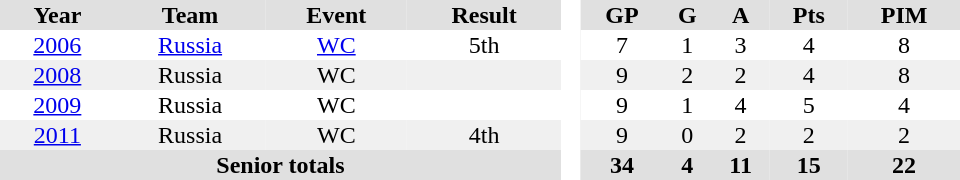<table border="0" cellpadding="1" cellspacing="0" style="text-align:center; width:40em">
<tr ALIGN="center" bgcolor="#e0e0e0">
<th>Year</th>
<th>Team</th>
<th>Event</th>
<th>Result</th>
<th rowspan="99" bgcolor="#ffffff"> </th>
<th>GP</th>
<th>G</th>
<th>A</th>
<th>Pts</th>
<th>PIM</th>
</tr>
<tr ALIGN="center">
<td><a href='#'>2006</a></td>
<td><a href='#'>Russia</a></td>
<td><a href='#'>WC</a></td>
<td>5th</td>
<td>7</td>
<td>1</td>
<td>3</td>
<td>4</td>
<td>8</td>
</tr>
<tr ALIGN="center"  bgcolor="#f0f0f0">
<td><a href='#'>2008</a></td>
<td>Russia</td>
<td>WC</td>
<td></td>
<td>9</td>
<td>2</td>
<td>2</td>
<td>4</td>
<td>8</td>
</tr>
<tr ALIGN="center">
<td><a href='#'>2009</a></td>
<td>Russia</td>
<td>WC</td>
<td></td>
<td>9</td>
<td>1</td>
<td>4</td>
<td>5</td>
<td>4</td>
</tr>
<tr ALIGN="center" bgcolor="#f0f0f0">
<td><a href='#'>2011</a></td>
<td>Russia</td>
<td>WC</td>
<td>4th</td>
<td>9</td>
<td>0</td>
<td>2</td>
<td>2</td>
<td>2</td>
</tr>
<tr ALIGN="center" bgcolor="#e0e0e0">
<th colspan=4>Senior totals</th>
<th>34</th>
<th>4</th>
<th>11</th>
<th>15</th>
<th>22</th>
</tr>
</table>
